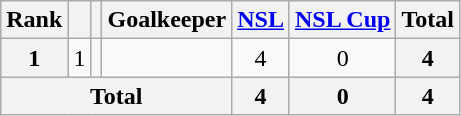<table class="wikitable sortable" style="text-align:center">
<tr>
<th>Rank</th>
<th></th>
<th></th>
<th>Goalkeeper</th>
<th><a href='#'>NSL</a></th>
<th><a href='#'>NSL Cup</a></th>
<th>Total</th>
</tr>
<tr>
<th>1</th>
<td>1</td>
<td></td>
<td align="left"></td>
<td>4</td>
<td>0</td>
<th>4</th>
</tr>
<tr>
<th colspan="4">Total</th>
<th>4</th>
<th>0</th>
<th>4</th>
</tr>
</table>
